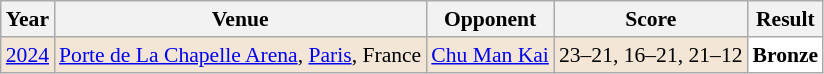<table class="sortable wikitable" style="font-size: 90%;">
<tr>
<th>Year</th>
<th>Venue</th>
<th>Opponent</th>
<th>Score</th>
<th>Result</th>
</tr>
<tr style="background:#F3E6D7">
<td align="center"><a href='#'>2024</a></td>
<td align="left"><a href='#'>Porte de La Chapelle Arena</a>, <a href='#'>Paris</a>, France</td>
<td align="left"> <a href='#'>Chu Man Kai</a></td>
<td align="left">23–21, 16–21, 21–12</td>
<td style="text-align:left; background:white"> <strong>Bronze</strong></td>
</tr>
</table>
